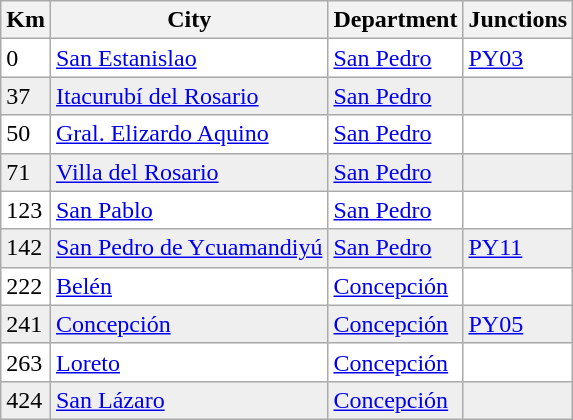<table class="wikitable">
<tr>
<th>Km</th>
<th>City</th>
<th>Department</th>
<th>Junctions</th>
</tr>
<tr bgcolor="ffffff">
<td>0</td>
<td><a href='#'>San Estanislao</a></td>
<td><a href='#'>San Pedro</a></td>
<td> <a href='#'>PY03</a></td>
</tr>
<tr bgcolor="efefef">
<td>37</td>
<td><a href='#'>Itacurubí del Rosario</a></td>
<td><a href='#'>San Pedro</a></td>
<td></td>
</tr>
<tr bgcolor="ffffff">
<td>50</td>
<td><a href='#'>Gral. Elizardo Aquino</a></td>
<td><a href='#'>San Pedro</a></td>
<td></td>
</tr>
<tr bgcolor="efefef">
<td>71</td>
<td><a href='#'>Villa del Rosario</a></td>
<td><a href='#'>San Pedro</a></td>
<td></td>
</tr>
<tr bgcolor="ffffff">
<td>123</td>
<td><a href='#'>San Pablo</a></td>
<td><a href='#'>San Pedro</a></td>
<td></td>
</tr>
<tr bgcolor="efefef">
<td>142</td>
<td><a href='#'>San Pedro de Ycuamandiyú</a></td>
<td><a href='#'>San Pedro</a></td>
<td> <a href='#'>PY11</a></td>
</tr>
<tr bgcolor="ffffff">
<td>222</td>
<td><a href='#'>Belén</a></td>
<td><a href='#'>Concepción</a></td>
<td></td>
</tr>
<tr bgcolor="efefef">
<td>241</td>
<td><a href='#'>Concepción</a></td>
<td><a href='#'>Concepción</a></td>
<td> <a href='#'>PY05</a></td>
</tr>
<tr bgcolor="ffffff">
<td>263</td>
<td><a href='#'>Loreto</a></td>
<td><a href='#'>Concepción</a></td>
<td></td>
</tr>
<tr bgcolor="efefef">
<td>424</td>
<td><a href='#'>San Lázaro</a></td>
<td><a href='#'>Concepción</a></td>
<td></td>
</tr>
</table>
